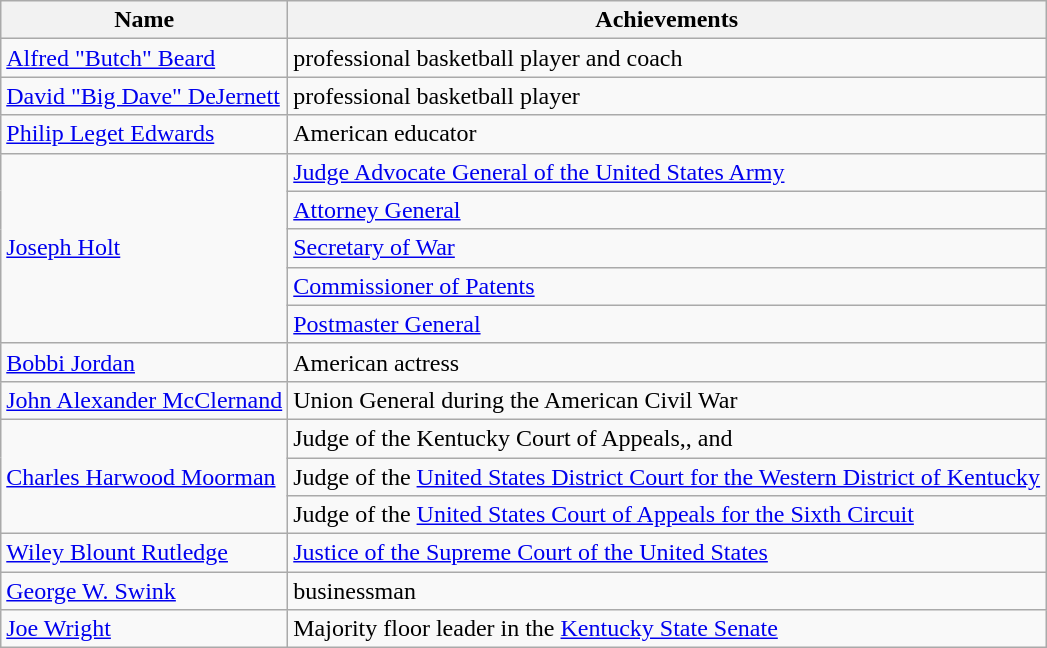<table class="wikitable sortable">
<tr>
<th>Name</th>
<th>Achievements</th>
</tr>
<tr>
<td><a href='#'>Alfred "Butch" Beard</a></td>
<td>professional basketball player and coach</td>
</tr>
<tr>
<td><a href='#'>David "Big Dave" DeJernett</a></td>
<td>professional basketball player</td>
</tr>
<tr>
<td><a href='#'>Philip Leget Edwards</a></td>
<td>American educator</td>
</tr>
<tr>
<td rowspan="5"><a href='#'>Joseph Holt</a></td>
<td><a href='#'>Judge Advocate General of the United States Army</a></td>
</tr>
<tr>
<td><a href='#'>Attorney General</a></td>
</tr>
<tr>
<td><a href='#'>Secretary of War</a></td>
</tr>
<tr>
<td><a href='#'>Commissioner of Patents</a></td>
</tr>
<tr>
<td><a href='#'>Postmaster General</a></td>
</tr>
<tr>
<td><a href='#'>Bobbi Jordan</a></td>
<td>American actress</td>
</tr>
<tr>
<td><a href='#'>John Alexander McClernand</a></td>
<td>Union General during the American Civil War</td>
</tr>
<tr>
<td rowspan="3"><a href='#'>Charles Harwood Moorman</a></td>
<td>Judge of the Kentucky Court of Appeals,, and</td>
</tr>
<tr>
<td>Judge of the <a href='#'>United States District Court for the Western District of Kentucky</a></td>
</tr>
<tr>
<td>Judge of the <a href='#'>United States Court of Appeals for the Sixth Circuit</a></td>
</tr>
<tr>
<td><a href='#'>Wiley Blount Rutledge</a></td>
<td><a href='#'>Justice of the Supreme Court of the United States</a></td>
</tr>
<tr>
<td><a href='#'>George W. Swink</a></td>
<td>businessman</td>
</tr>
<tr>
<td><a href='#'>Joe Wright</a></td>
<td>Majority floor leader in the <a href='#'>Kentucky State Senate</a></td>
</tr>
</table>
